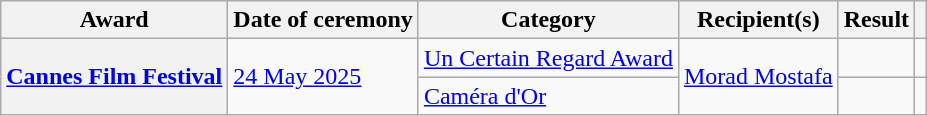<table class="wikitable sortable plainrowheaders">
<tr>
<th scope="col">Award</th>
<th scope="col">Date of ceremony</th>
<th scope="col">Category</th>
<th scope="col">Recipient(s)</th>
<th scope="col">Result</th>
<th scope="col" class="unsortable"></th>
</tr>
<tr>
<th scope="row" rowspan="2"><a href='#'>Cannes Film Festival</a></th>
<td rowspan="2"><a href='#'>24 May 2025</a></td>
<td><a href='#'>Un Certain Regard Award</a></td>
<td rowspan="2"><a href='#'>Morad Mostafa</a></td>
<td></td>
<td align="center"></td>
</tr>
<tr>
<td><a href='#'>Caméra d'Or</a></td>
<td></td>
<td align="center"></td>
</tr>
</table>
